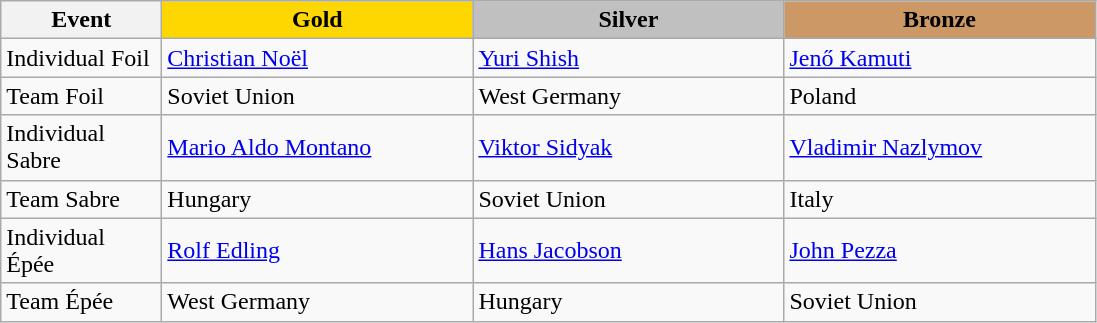<table class="wikitable">
<tr>
<th width="100">Event</th>
<th style="background-color:gold;" width="200"> Gold</th>
<th style="background-color:silver;" width="200"> Silver</th>
<th style="background-color:#CC9966;" width="200"> Bronze</th>
</tr>
<tr>
<td>Individual Foil</td>
<td> <a href='#'>Christian Noël</a></td>
<td> <a href='#'>Yuri Shish</a></td>
<td> <a href='#'>Jenő Kamuti</a></td>
</tr>
<tr>
<td>Team Foil</td>
<td> Soviet Union</td>
<td> West Germany</td>
<td> Poland</td>
</tr>
<tr>
<td>Individual Sabre</td>
<td> <a href='#'>Mario Aldo Montano</a></td>
<td> <a href='#'>Viktor Sidyak</a></td>
<td> <a href='#'>Vladimir Nazlymov</a></td>
</tr>
<tr>
<td>Team Sabre</td>
<td> Hungary</td>
<td> Soviet Union</td>
<td> Italy</td>
</tr>
<tr>
<td>Individual Épée</td>
<td> <a href='#'>Rolf Edling</a></td>
<td> <a href='#'>Hans Jacobson</a></td>
<td> <a href='#'>John Pezza</a></td>
</tr>
<tr>
<td>Team Épée</td>
<td> West Germany</td>
<td> Hungary</td>
<td> Soviet Union</td>
</tr>
</table>
